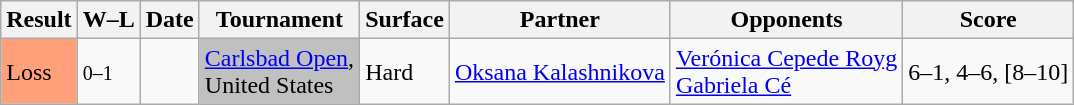<table class="sortable wikitable nowrap">
<tr>
<th>Result</th>
<th class="unsortable">W–L</th>
<th>Date</th>
<th>Tournament</th>
<th>Surface</th>
<th>Partner</th>
<th>Opponents</th>
<th class="unsortable">Score</th>
</tr>
<tr>
<td style="background:#ffa07a;">Loss</td>
<td><small>0–1</small></td>
<td><a href='#'></a></td>
<td style="background:silver;"><a href='#'>Carlsbad Open</a>, <br> United States</td>
<td>Hard</td>
<td> <a href='#'>Oksana Kalashnikova</a></td>
<td> <a href='#'>Verónica Cepede Royg</a> <br>  <a href='#'>Gabriela Cé</a></td>
<td>6–1, 4–6, [8–10]</td>
</tr>
</table>
